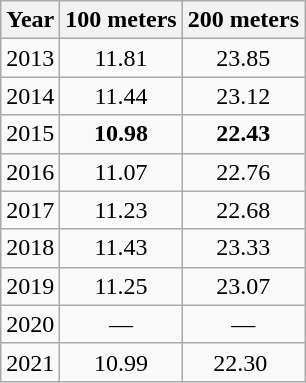<table class="wikitable sortable" style="text-align: center">
<tr>
<th>Year</th>
<th>100 meters</th>
<th>200 meters</th>
</tr>
<tr>
<td>2013</td>
<td>11.81</td>
<td>23.85</td>
</tr>
<tr>
<td>2014</td>
<td>11.44</td>
<td>23.12</td>
</tr>
<tr>
<td>2015</td>
<td><strong>10.98</strong></td>
<td><strong>22.43</strong></td>
</tr>
<tr>
<td>2016</td>
<td>11.07</td>
<td>22.76</td>
</tr>
<tr>
<td>2017</td>
<td>11.23</td>
<td>22.68</td>
</tr>
<tr>
<td>2018</td>
<td>11.43</td>
<td>23.33</td>
</tr>
<tr>
<td>2019</td>
<td>11.25</td>
<td>23.07</td>
</tr>
<tr>
<td>2020</td>
<td data-sort-value=999.99>—</td>
<td data-sort-value=999.99>—</td>
</tr>
<tr>
<td>2021</td>
<td>10.99</td>
<td>22.30 </td>
</tr>
</table>
